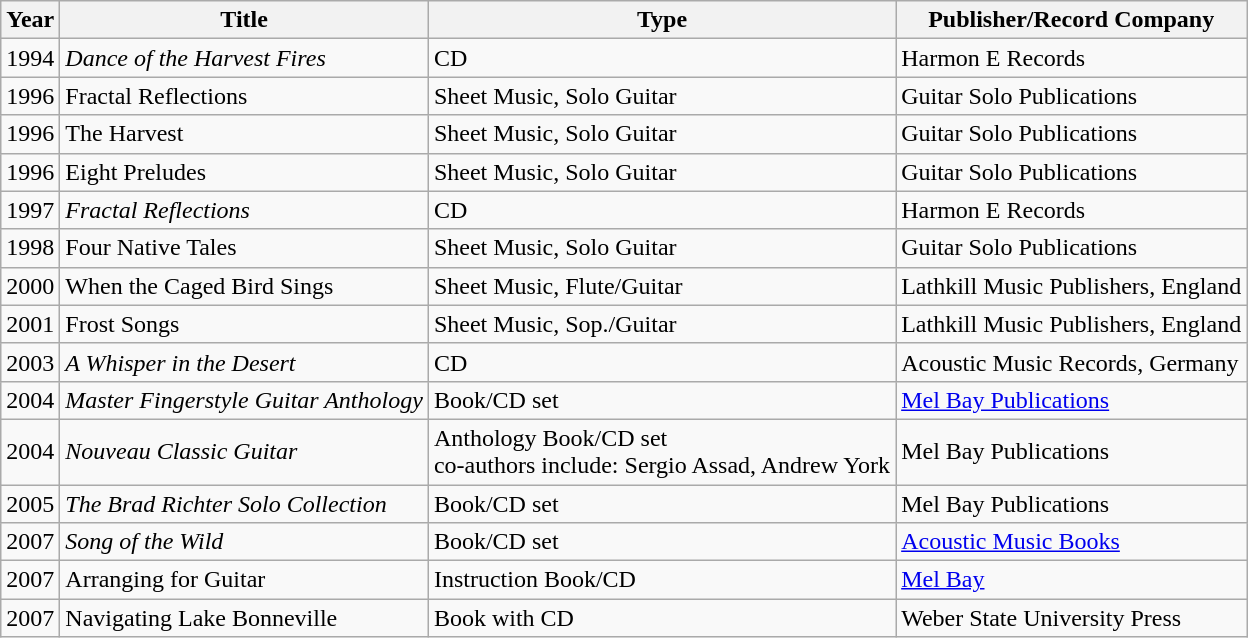<table class="wikitable">
<tr>
<th align="left">Year</th>
<th align="212">Title</th>
<th align="left">Type</th>
<th align="left">Publisher/Record Company</th>
</tr>
<tr>
<td align="left">1994</td>
<td align="left"><em>Dance of the Harvest Fires</em></td>
<td align="left">CD</td>
<td align="left">Harmon E Records</td>
</tr>
<tr>
<td align="left">1996</td>
<td align="left">Fractal Reflections</td>
<td align="left">Sheet Music, Solo Guitar</td>
<td align="left">Guitar Solo Publications</td>
</tr>
<tr>
<td align="left">1996</td>
<td align="left">The Harvest</td>
<td align="left">Sheet Music, Solo Guitar</td>
<td align="left">Guitar Solo Publications</td>
</tr>
<tr>
<td align="left">1996</td>
<td align="left">Eight Preludes</td>
<td align="left">Sheet Music, Solo Guitar</td>
<td align="left">Guitar Solo Publications</td>
</tr>
<tr>
<td align="left">1997</td>
<td align="left"><em>Fractal Reflections</em></td>
<td align="left">CD</td>
<td align="left">Harmon E Records</td>
</tr>
<tr>
<td align="left">1998</td>
<td align="left">Four Native Tales</td>
<td align="left">Sheet Music, Solo Guitar</td>
<td align="left">Guitar Solo Publications</td>
</tr>
<tr>
<td align="left">2000</td>
<td align="left">When the Caged Bird Sings</td>
<td align="left">Sheet Music, Flute/Guitar</td>
<td align="left">Lathkill Music Publishers, England</td>
</tr>
<tr>
<td align="left">2001</td>
<td align="left">Frost Songs</td>
<td align="left">Sheet Music, Sop./Guitar</td>
<td align="left">Lathkill Music Publishers, England</td>
</tr>
<tr>
<td align="left">2003</td>
<td align="left"><em>A Whisper in the Desert</em></td>
<td align="left">CD</td>
<td align="left">Acoustic Music Records, Germany</td>
</tr>
<tr>
<td align="left">2004</td>
<td align="left"><em>Master Fingerstyle Guitar Anthology</em></td>
<td align="left">Book/CD set</td>
<td align="left"><a href='#'>Mel Bay Publications</a></td>
</tr>
<tr>
<td align="left">2004</td>
<td align="left"><em>Nouveau Classic Guitar</em></td>
<td align="left">Anthology Book/CD set<br>co-authors include: Sergio Assad, Andrew York</td>
<td align="left">Mel Bay Publications</td>
</tr>
<tr>
<td align="left">2005</td>
<td align="left"><em>The Brad Richter Solo Collection</em></td>
<td align="left">Book/CD set</td>
<td align="left">Mel Bay Publications</td>
</tr>
<tr>
<td align="left">2007</td>
<td align="left"><em>Song of the Wild</em></td>
<td align="left">Book/CD set</td>
<td align="left"><a href='#'>Acoustic Music Books</a></td>
</tr>
<tr>
<td align="left">2007</td>
<td align="left">Arranging for Guitar</td>
<td align="left">Instruction Book/CD</td>
<td align="left"><a href='#'>Mel Bay</a></td>
</tr>
<tr>
<td align="left">2007</td>
<td align="left">Navigating Lake Bonneville</td>
<td align="left">Book with CD</td>
<td align="left">Weber State University Press</td>
</tr>
</table>
